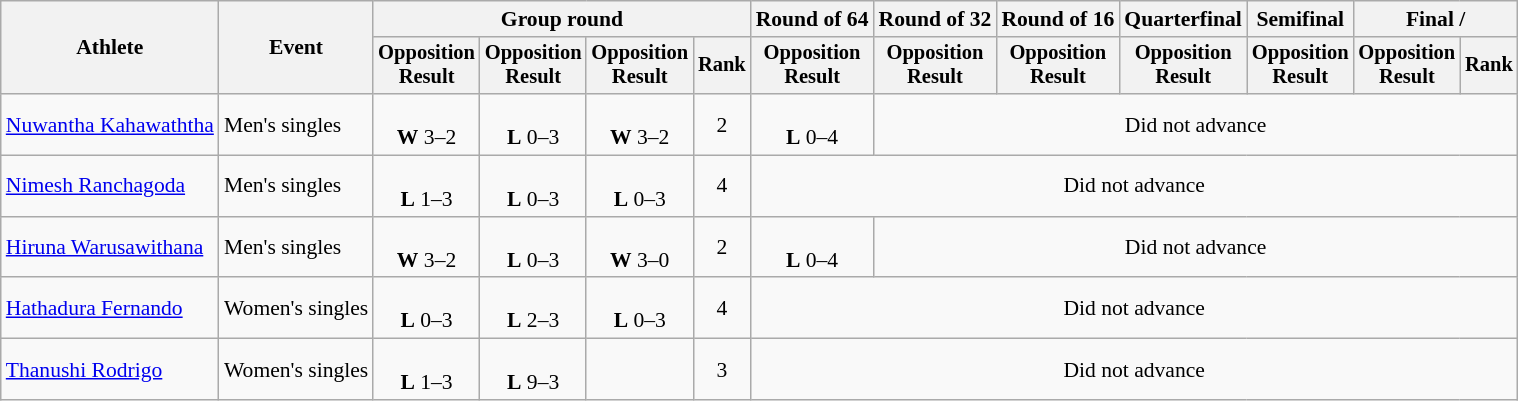<table class="wikitable" style="font-size:90%;">
<tr>
<th rowspan=2>Athlete</th>
<th rowspan=2>Event</th>
<th colspan=4>Group round</th>
<th>Round of 64</th>
<th>Round of 32</th>
<th>Round of 16</th>
<th>Quarterfinal</th>
<th>Semifinal</th>
<th colspan=2>Final / </th>
</tr>
<tr style="font-size:95%">
<th>Opposition<br>Result</th>
<th>Opposition<br>Result</th>
<th>Opposition<br>Result</th>
<th>Rank</th>
<th>Opposition<br>Result</th>
<th>Opposition<br>Result</th>
<th>Opposition<br>Result</th>
<th>Opposition<br>Result</th>
<th>Opposition<br>Result</th>
<th>Opposition<br>Result</th>
<th>Rank</th>
</tr>
<tr align=center>
<td align=left><a href='#'>Nuwantha Kahawaththa</a></td>
<td align=left>Men's singles</td>
<td><br> <strong>W</strong> 3–2</td>
<td><br> <strong>L</strong> 0–3</td>
<td><br> <strong>W</strong> 3–2</td>
<td>2</td>
<td><br> <strong>L</strong>  0–4</td>
<td colspan=7>Did not advance</td>
</tr>
<tr align=center>
<td align=left><a href='#'>Nimesh Ranchagoda</a></td>
<td align=left>Men's singles</td>
<td><br> <strong>L</strong> 1–3</td>
<td><br> <strong>L</strong> 0–3</td>
<td><br> <strong>L</strong> 0–3</td>
<td>4</td>
<td colspan=7>Did not advance</td>
</tr>
<tr align=center>
<td align=left><a href='#'>Hiruna Warusawithana</a></td>
<td align=left>Men's singles</td>
<td><br> <strong>W</strong>  3–2</td>
<td><br> <strong>L</strong>  0–3</td>
<td><br> <strong>W</strong> 3–0</td>
<td>2</td>
<td><br> <strong>L</strong>  0–4</td>
<td colspan=6>Did not advance</td>
</tr>
<tr align=center>
<td align=left><a href='#'>Hathadura Fernando</a></td>
<td align=left>Women's singles</td>
<td><br>  <strong>L</strong> 0–3</td>
<td><br> <strong>L</strong> 2–3</td>
<td><br> <strong>L</strong> 0–3</td>
<td>4</td>
<td colspan=7>Did not advance</td>
</tr>
<tr align=center>
<td align=left><a href='#'>Thanushi Rodrigo</a></td>
<td align=left>Women's singles</td>
<td><br> <strong>L</strong> 1–3</td>
<td><br> <strong>L</strong> 9–3</td>
<td></td>
<td>3</td>
<td colspan=7>Did not advance</td>
</tr>
</table>
